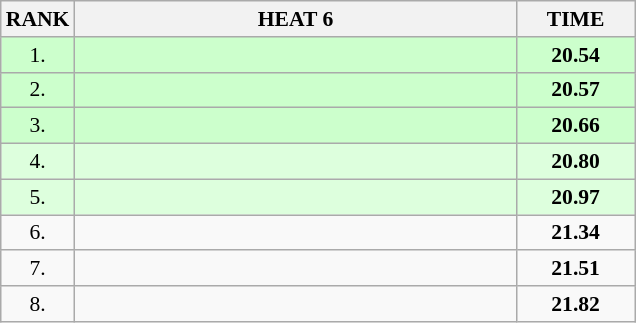<table class="wikitable" style="border-collapse: collapse; font-size: 90%;">
<tr>
<th>RANK</th>
<th style="width: 20em">HEAT 6</th>
<th style="width: 5em">TIME</th>
</tr>
<tr style="background:#ccffcc;">
<td align="center">1.</td>
<td></td>
<td align="center"><strong>20.54</strong></td>
</tr>
<tr style="background:#ccffcc;">
<td align="center">2.</td>
<td></td>
<td align="center"><strong>20.57</strong></td>
</tr>
<tr style="background:#ccffcc;">
<td align="center">3.</td>
<td></td>
<td align="center"><strong>20.66</strong></td>
</tr>
<tr style="background:#ddffdd;">
<td align="center">4.</td>
<td></td>
<td align="center"><strong>20.80</strong></td>
</tr>
<tr style="background:#ddffdd;">
<td align="center">5.</td>
<td></td>
<td align="center"><strong>20.97</strong></td>
</tr>
<tr>
<td align="center">6.</td>
<td></td>
<td align="center"><strong>21.34</strong></td>
</tr>
<tr>
<td align="center">7.</td>
<td></td>
<td align="center"><strong>21.51</strong></td>
</tr>
<tr>
<td align="center">8.</td>
<td></td>
<td align="center"><strong>21.82</strong></td>
</tr>
</table>
